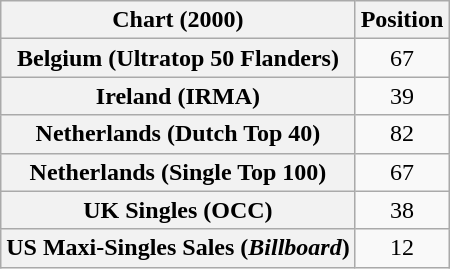<table class="wikitable sortable plainrowheaders" style="text-align:center">
<tr>
<th>Chart (2000)</th>
<th>Position</th>
</tr>
<tr>
<th scope="row">Belgium (Ultratop 50 Flanders)</th>
<td>67</td>
</tr>
<tr>
<th scope="row">Ireland (IRMA)</th>
<td>39</td>
</tr>
<tr>
<th scope="row">Netherlands (Dutch Top 40)</th>
<td>82</td>
</tr>
<tr>
<th scope="row">Netherlands (Single Top 100)</th>
<td>67</td>
</tr>
<tr>
<th scope="row">UK Singles (OCC)</th>
<td>38</td>
</tr>
<tr>
<th scope="row">US Maxi-Singles Sales (<em>Billboard</em>)</th>
<td>12</td>
</tr>
</table>
